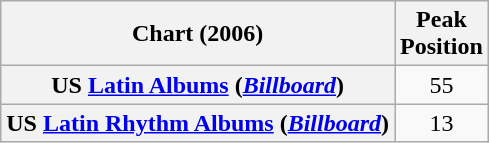<table class="wikitable plainrowheaders" style="text-align:center;">
<tr>
<th scope="col">Chart (2006)</th>
<th scope="col">Peak <br> Position</th>
</tr>
<tr>
<th scope="row">US <a href='#'>Latin Albums</a> (<em><a href='#'>Billboard</a></em>)</th>
<td style="text-align:center;">55</td>
</tr>
<tr>
<th scope="row">US <a href='#'>Latin Rhythm Albums</a> (<em><a href='#'>Billboard</a></em>)</th>
<td style="text-align:center;">13</td>
</tr>
</table>
